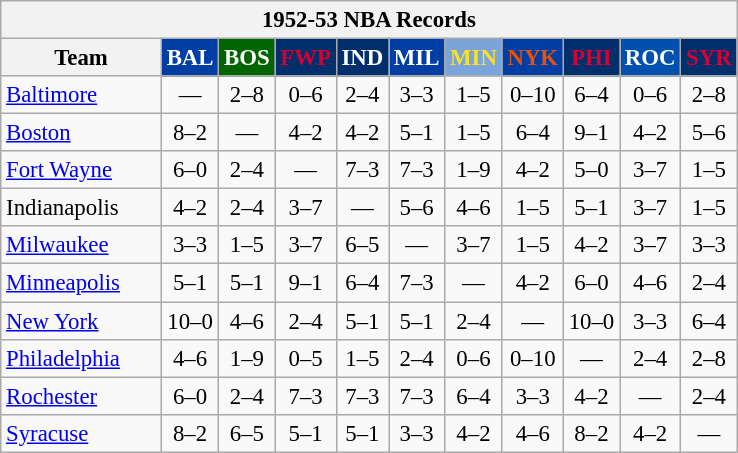<table class="wikitable" style="font-size:95%; text-align:center;">
<tr>
<th colspan=11>1952-53 NBA Records</th>
</tr>
<tr>
<th width=100>Team</th>
<th style="background:#003EA4;color:#FFFFFF;width=35">BAL</th>
<th style="background:#006400;color:#FFFFFF;width=35">BOS</th>
<th style="background:#012F6B;color:#D40032;width=35">FWP</th>
<th style="background:#012F6B;color:#FFFFFF;width=35">IND</th>
<th style="background:#003EA4;color:#FFFFFF;width=35">MIL</th>
<th style="background:#7BA4DB;color:#FBE122;width=35">MIN</th>
<th style="background:#003EA4;color:#E85109;width=35">NYK</th>
<th style="background:#012F6B;color:#D50033;width=35">PHI</th>
<th style="background:#0050B0;color:#FFFFFF;width=35">ROC</th>
<th style="background:#012F6B;color:#D50033;width=35">SYR</th>
</tr>
<tr>
<td style="text-align:left;"><a href='#'>Baltimore</a></td>
<td>—</td>
<td>2–8</td>
<td>0–6</td>
<td>2–4</td>
<td>3–3</td>
<td>1–5</td>
<td>0–10</td>
<td>6–4</td>
<td>0–6</td>
<td>2–8</td>
</tr>
<tr>
<td style="text-align:left;"><a href='#'>Boston</a></td>
<td>8–2</td>
<td>—</td>
<td>4–2</td>
<td>4–2</td>
<td>5–1</td>
<td>1–5</td>
<td>6–4</td>
<td>9–1</td>
<td>4–2</td>
<td>5–6</td>
</tr>
<tr>
<td style="text-align:left;"><a href='#'>Fort Wayne</a></td>
<td>6–0</td>
<td>2–4</td>
<td>—</td>
<td>7–3</td>
<td>7–3</td>
<td>1–9</td>
<td>4–2</td>
<td>5–0</td>
<td>3–7</td>
<td>1–5</td>
</tr>
<tr>
<td style="text-align:left;">Indianapolis</td>
<td>4–2</td>
<td>2–4</td>
<td>3–7</td>
<td>—</td>
<td>5–6</td>
<td>4–6</td>
<td>1–5</td>
<td>5–1</td>
<td>3–7</td>
<td>1–5</td>
</tr>
<tr>
<td style="text-align:left;"><a href='#'>Milwaukee</a></td>
<td>3–3</td>
<td>1–5</td>
<td>3–7</td>
<td>6–5</td>
<td>—</td>
<td>3–7</td>
<td>1–5</td>
<td>4–2</td>
<td>3–7</td>
<td>3–3</td>
</tr>
<tr>
<td style="text-align:left;"><a href='#'>Minneapolis</a></td>
<td>5–1</td>
<td>5–1</td>
<td>9–1</td>
<td>6–4</td>
<td>7–3</td>
<td>—</td>
<td>4–2</td>
<td>6–0</td>
<td>4–6</td>
<td>2–4</td>
</tr>
<tr>
<td style="text-align:left;"><a href='#'>New York</a></td>
<td>10–0</td>
<td>4–6</td>
<td>2–4</td>
<td>5–1</td>
<td>5–1</td>
<td>2–4</td>
<td>—</td>
<td>10–0</td>
<td>3–3</td>
<td>6–4</td>
</tr>
<tr>
<td style="text-align:left;"><a href='#'>Philadelphia</a></td>
<td>4–6</td>
<td>1–9</td>
<td>0–5</td>
<td>1–5</td>
<td>2–4</td>
<td>0–6</td>
<td>0–10</td>
<td>—</td>
<td>2–4</td>
<td>2–8</td>
</tr>
<tr>
<td style="text-align:left;"><a href='#'>Rochester</a></td>
<td>6–0</td>
<td>2–4</td>
<td>7–3</td>
<td>7–3</td>
<td>7–3</td>
<td>6–4</td>
<td>3–3</td>
<td>4–2</td>
<td>—</td>
<td>2–4</td>
</tr>
<tr>
<td style="text-align:left;"><a href='#'>Syracuse</a></td>
<td>8–2</td>
<td>6–5</td>
<td>5–1</td>
<td>5–1</td>
<td>3–3</td>
<td>4–2</td>
<td>4–6</td>
<td>8–2</td>
<td>4–2</td>
<td>—</td>
</tr>
</table>
